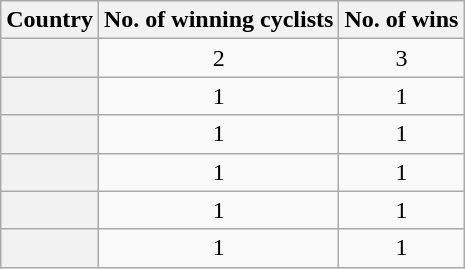<table class="sortable plainrowheaders wikitable">
<tr>
<th scope=col>Country</th>
<th scope=col>No. of winning cyclists</th>
<th scope=col>No. of wins</th>
</tr>
<tr>
<th scope=row></th>
<td align=center>2</td>
<td align=center>3</td>
</tr>
<tr>
<th scope=row></th>
<td align=center>1</td>
<td align=center>1</td>
</tr>
<tr>
<th scope=row></th>
<td align=center>1</td>
<td align=center>1</td>
</tr>
<tr>
<th scope=row></th>
<td align=center>1</td>
<td align=center>1</td>
</tr>
<tr>
<th scope=row></th>
<td align=center>1</td>
<td align=center>1</td>
</tr>
<tr>
<th scope=row></th>
<td align=center>1</td>
<td align=center>1</td>
</tr>
</table>
